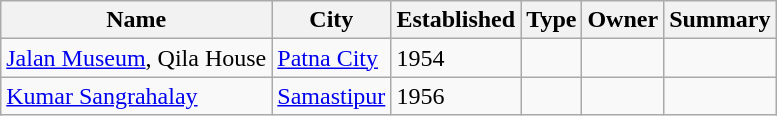<table class="wikitable sortable">
<tr>
<th>Name</th>
<th>City</th>
<th>Established</th>
<th>Type</th>
<th>Owner</th>
<th>Summary</th>
</tr>
<tr>
<td><a href='#'>Jalan Museum</a>, Qila House</td>
<td><a href='#'>Patna City</a></td>
<td>1954</td>
<td></td>
<td></td>
<td></td>
</tr>
<tr>
<td><a href='#'>Kumar Sangrahalay</a></td>
<td><a href='#'>Samastipur</a></td>
<td>1956</td>
<td></td>
<td></td>
<td></td>
</tr>
</table>
